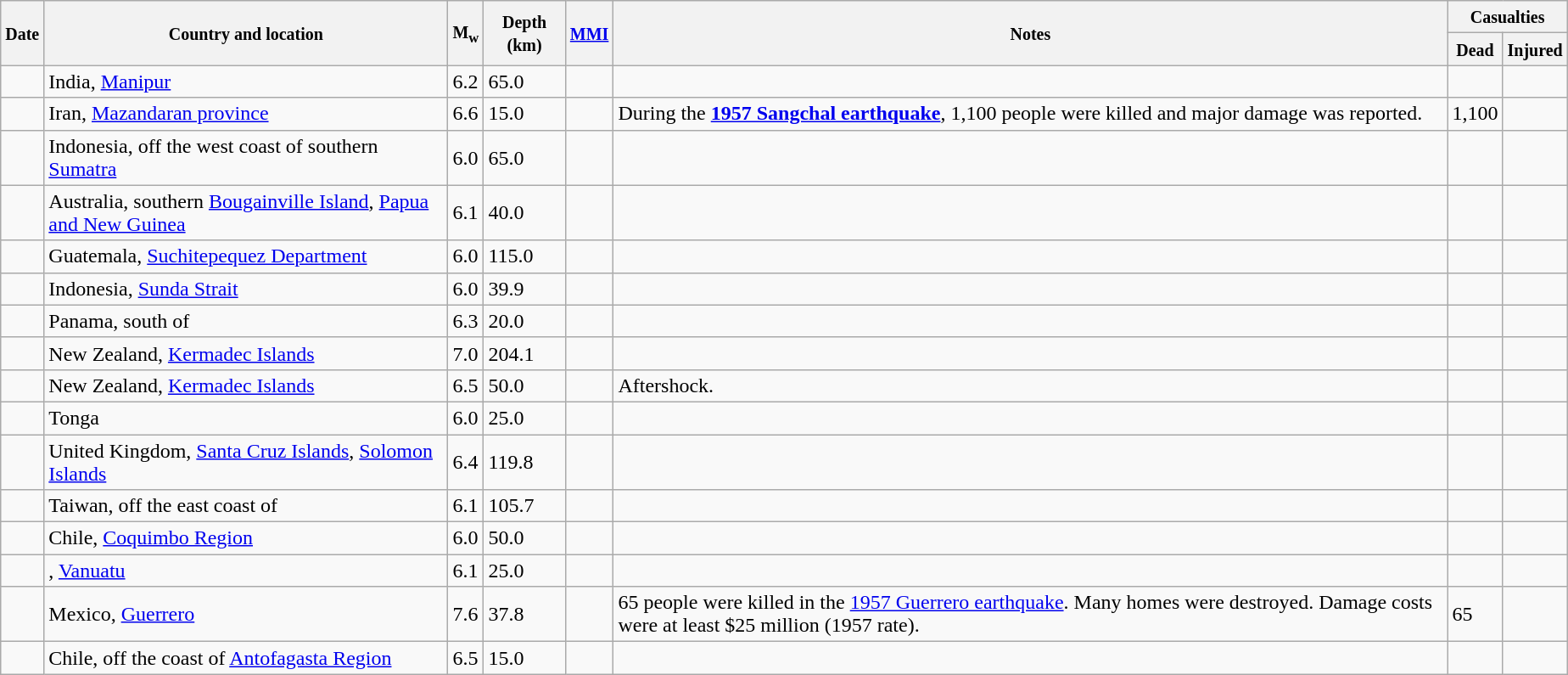<table class="wikitable sortable sort-under" style="border:1px black; margin-left:1em;">
<tr>
<th rowspan="2"><small>Date</small></th>
<th rowspan="2" style="width: 310px"><small>Country and location</small></th>
<th rowspan="2"><small>M<sub>w</sub></small></th>
<th rowspan="2"><small>Depth (km)</small></th>
<th rowspan="2"><small><a href='#'>MMI</a></small></th>
<th rowspan="2" class="unsortable"><small>Notes</small></th>
<th colspan="2"><small>Casualties</small></th>
</tr>
<tr>
<th><small>Dead</small></th>
<th><small>Injured</small></th>
</tr>
<tr>
<td></td>
<td>India, <a href='#'>Manipur</a></td>
<td>6.2</td>
<td>65.0</td>
<td></td>
<td></td>
<td></td>
<td></td>
</tr>
<tr>
<td></td>
<td>Iran, <a href='#'>Mazandaran province</a></td>
<td>6.6</td>
<td>15.0</td>
<td></td>
<td>During the <strong><a href='#'>1957 Sangchal earthquake</a></strong>, 1,100 people were killed and major damage was reported.</td>
<td>1,100</td>
<td></td>
</tr>
<tr>
<td></td>
<td>Indonesia, off the west coast of southern <a href='#'>Sumatra</a></td>
<td>6.0</td>
<td>65.0</td>
<td></td>
<td></td>
<td></td>
<td></td>
</tr>
<tr>
<td></td>
<td>Australia, southern <a href='#'>Bougainville Island</a>, <a href='#'>Papua and New Guinea</a></td>
<td>6.1</td>
<td>40.0</td>
<td></td>
<td></td>
<td></td>
<td></td>
</tr>
<tr>
<td></td>
<td>Guatemala, <a href='#'>Suchitepequez Department</a></td>
<td>6.0</td>
<td>115.0</td>
<td></td>
<td></td>
<td></td>
<td></td>
</tr>
<tr>
<td></td>
<td>Indonesia, <a href='#'>Sunda Strait</a></td>
<td>6.0</td>
<td>39.9</td>
<td></td>
<td></td>
<td></td>
<td></td>
</tr>
<tr>
<td></td>
<td>Panama, south of</td>
<td>6.3</td>
<td>20.0</td>
<td></td>
<td></td>
<td></td>
<td></td>
</tr>
<tr>
<td></td>
<td>New Zealand, <a href='#'>Kermadec Islands</a></td>
<td>7.0</td>
<td>204.1</td>
<td></td>
<td></td>
<td></td>
<td></td>
</tr>
<tr>
<td></td>
<td>New Zealand, <a href='#'>Kermadec Islands</a></td>
<td>6.5</td>
<td>50.0</td>
<td></td>
<td>Aftershock.</td>
<td></td>
<td></td>
</tr>
<tr>
<td></td>
<td>Tonga</td>
<td>6.0</td>
<td>25.0</td>
<td></td>
<td></td>
<td></td>
<td></td>
</tr>
<tr>
<td></td>
<td>United Kingdom, <a href='#'>Santa Cruz Islands</a>, <a href='#'>Solomon Islands</a></td>
<td>6.4</td>
<td>119.8</td>
<td></td>
<td></td>
<td></td>
<td></td>
</tr>
<tr>
<td></td>
<td>Taiwan, off the east coast of</td>
<td>6.1</td>
<td>105.7</td>
<td></td>
<td></td>
<td></td>
<td></td>
</tr>
<tr>
<td></td>
<td>Chile, <a href='#'>Coquimbo Region</a></td>
<td>6.0</td>
<td>50.0</td>
<td></td>
<td></td>
<td></td>
<td></td>
</tr>
<tr>
<td></td>
<td>, <a href='#'>Vanuatu</a></td>
<td>6.1</td>
<td>25.0</td>
<td></td>
<td></td>
<td></td>
<td></td>
</tr>
<tr>
<td></td>
<td>Mexico, <a href='#'>Guerrero</a></td>
<td>7.6</td>
<td>37.8</td>
<td></td>
<td>65 people were killed in the <a href='#'>1957 Guerrero earthquake</a>. Many homes were destroyed. Damage costs were at least $25 million (1957 rate).</td>
<td>65</td>
<td></td>
</tr>
<tr>
<td></td>
<td>Chile, off the coast of <a href='#'>Antofagasta Region</a></td>
<td>6.5</td>
<td>15.0</td>
<td></td>
<td></td>
<td></td>
<td></td>
</tr>
</table>
